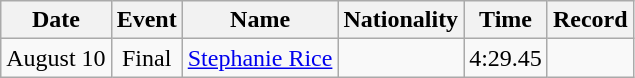<table class=wikitable style=text-align:center>
<tr>
<th>Date</th>
<th>Event</th>
<th>Name</th>
<th>Nationality</th>
<th>Time</th>
<th>Record</th>
</tr>
<tr>
<td>August 10</td>
<td>Final</td>
<td align=left><a href='#'>Stephanie Rice</a></td>
<td align=left></td>
<td>4:29.45</td>
<td></td>
</tr>
</table>
